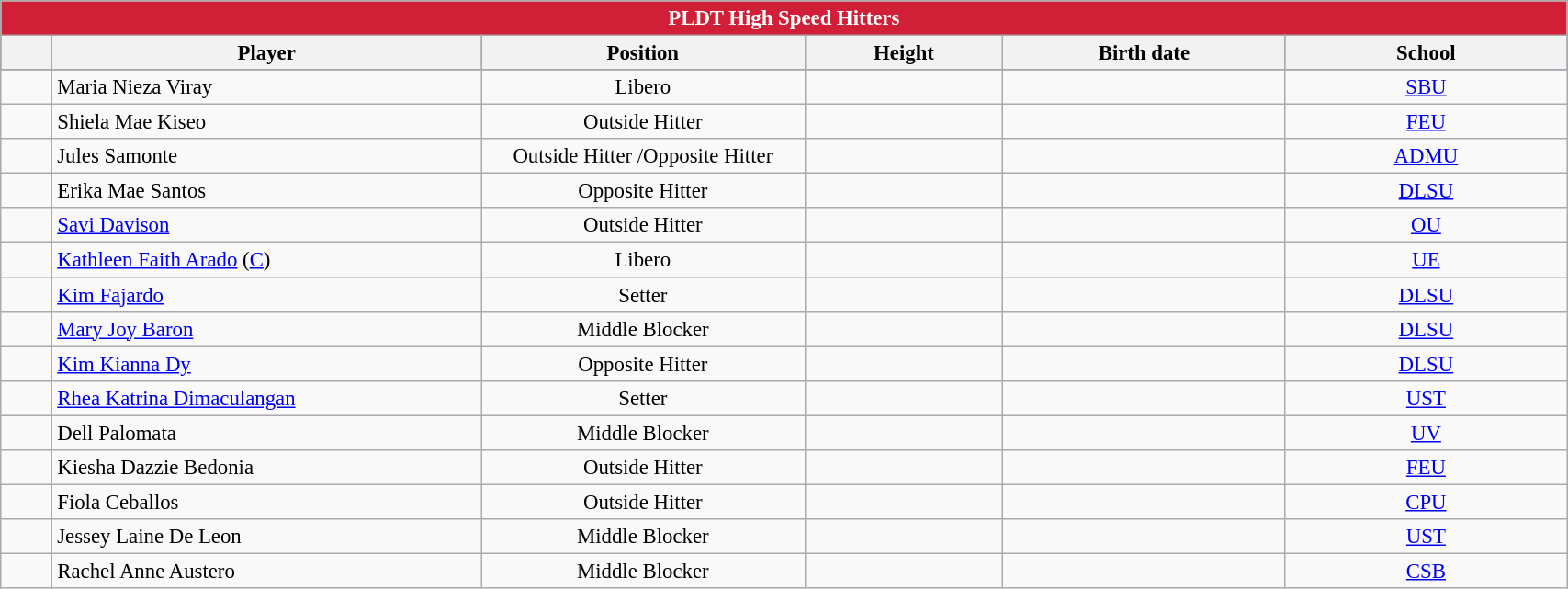<table class="wikitable sortable" style="font-size:95%; text-align:left;">
<tr>
<th colspan="6" style= "background:#D11F37; color:white; text-align: center"><strong>PLDT High Speed Hitters</strong></th>
</tr>
<tr style="background:#244183;">
<th style= "align=center; width:2em;"></th>
<th style= "align=center;width:20em;">Player</th>
<th style= "align=center; width:15em;">Position</th>
<th style= "align=center; width:9em;">Height</th>
<th style= "align=center; width:13em;">Birth date</th>
<th style= "align=center; width:13em;">School</th>
</tr>
<tr align=center>
<td></td>
<td align=left> Maria Nieza Viray</td>
<td>Libero</td>
<td></td>
<td align=right></td>
<td><a href='#'>SBU</a></td>
</tr>
<tr align=center>
<td></td>
<td align=left> Shiela Mae Kiseo</td>
<td>Outside Hitter</td>
<td></td>
<td align=right></td>
<td><a href='#'>FEU</a></td>
</tr>
<tr align=center>
<td></td>
<td align=left> Jules Samonte</td>
<td>Outside Hitter /Opposite Hitter</td>
<td></td>
<td align=right></td>
<td><a href='#'>ADMU</a></td>
</tr>
<tr align=center>
<td></td>
<td align=left> Erika Mae Santos</td>
<td>Opposite Hitter</td>
<td></td>
<td align=right></td>
<td><a href='#'>DLSU</a></td>
</tr>
<tr align=center>
<td></td>
<td align=left>  <a href='#'>Savi Davison</a></td>
<td>Outside Hitter</td>
<td></td>
<td align=right></td>
<td><a href='#'>OU</a></td>
</tr>
<tr align=center>
<td></td>
<td align=left> <a href='#'>Kathleen Faith Arado</a> (<a href='#'>C</a>)</td>
<td>Libero</td>
<td></td>
<td align=right></td>
<td><a href='#'>UE</a></td>
</tr>
<tr align=center>
<td></td>
<td align=left> <a href='#'>Kim Fajardo</a></td>
<td>Setter</td>
<td></td>
<td align=right></td>
<td><a href='#'>DLSU</a></td>
</tr>
<tr align=center>
<td></td>
<td align="left"> <a href='#'>Mary Joy Baron</a></td>
<td>Middle Blocker</td>
<td></td>
<td align=right></td>
<td><a href='#'>DLSU</a></td>
</tr>
<tr align=center>
<td></td>
<td align="left"> <a href='#'>Kim Kianna Dy</a></td>
<td>Opposite Hitter</td>
<td></td>
<td align=right></td>
<td><a href='#'>DLSU</a></td>
</tr>
<tr align=center>
<td></td>
<td align=left> <a href='#'>Rhea Katrina Dimaculangan</a></td>
<td>Setter</td>
<td></td>
<td align=right></td>
<td><a href='#'>UST</a></td>
</tr>
<tr align=center>
<td></td>
<td align=left> Dell Palomata</td>
<td>Middle Blocker</td>
<td></td>
<td align=right></td>
<td><a href='#'>UV</a></td>
</tr>
<tr align=center>
<td></td>
<td align=left> Kiesha Dazzie Bedonia</td>
<td>Outside Hitter</td>
<td></td>
<td align=right></td>
<td><a href='#'>FEU</a></td>
</tr>
<tr align=center>
<td></td>
<td align=left> Fiola Ceballos</td>
<td>Outside Hitter</td>
<td></td>
<td align=right></td>
<td><a href='#'>CPU</a></td>
</tr>
<tr align=center>
<td></td>
<td align=left> Jessey Laine De Leon</td>
<td>Middle Blocker</td>
<td></td>
<td align=right></td>
<td><a href='#'>UST</a></td>
</tr>
<tr align=center>
<td></td>
<td align=left> Rachel Anne Austero</td>
<td>Middle Blocker</td>
<td></td>
<td align=right></td>
<td><a href='#'>CSB</a></td>
</tr>
</table>
